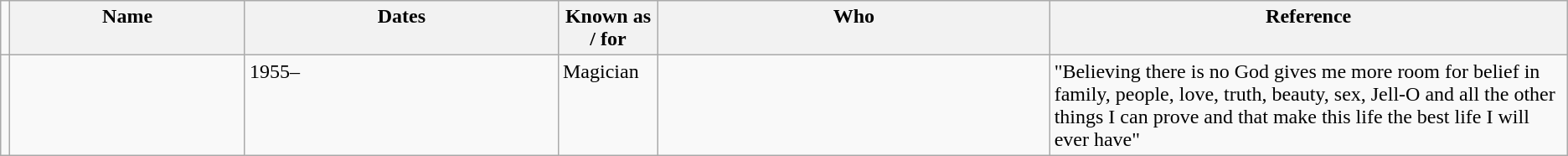<table class="wikitable sortable">
<tr style="vertical-align:top; text-align:left;">
<td></td>
<th style="width:15%;">Name</th>
<th class="unsortable"! style="width:20%;">Dates</th>
<th>Known as / for</th>
<th style="width:25%;">Who</th>
<th class="unsortable">Reference</th>
</tr>
<tr valign="top">
<td></td>
<td></td>
<td>1955–</td>
<td>Magician</td>
<td></td>
<td>"Believing there is no God gives me more room for belief in family, people, love, truth, beauty, sex, Jell-O and all the other things I can prove and that make this life the best life I will ever have"</td>
</tr>
</table>
